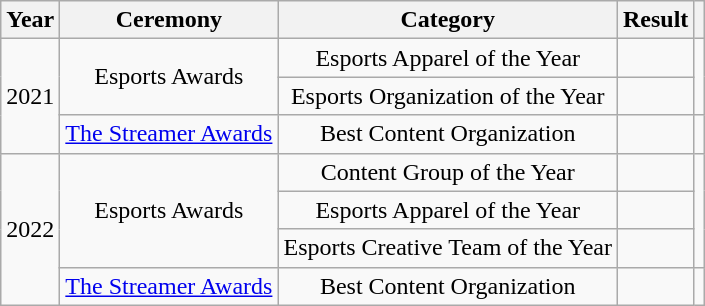<table class="wikitable" style="text-align:center;">
<tr>
<th>Year</th>
<th>Ceremony</th>
<th>Category</th>
<th>Result</th>
<th></th>
</tr>
<tr>
<td rowspan="3">2021</td>
<td rowspan="2">Esports Awards</td>
<td>Esports Apparel of the Year</td>
<td></td>
<td rowspan="2"></td>
</tr>
<tr>
<td>Esports Organization of the Year</td>
<td></td>
</tr>
<tr>
<td><a href='#'>The Streamer Awards</a></td>
<td>Best Content Organization</td>
<td></td>
<td></td>
</tr>
<tr>
<td rowspan="4">2022</td>
<td rowspan="3">Esports Awards</td>
<td>Content Group of the Year</td>
<td></td>
<td rowspan="3"></td>
</tr>
<tr>
<td>Esports Apparel of the Year</td>
<td></td>
</tr>
<tr>
<td>Esports Creative Team of the Year</td>
<td></td>
</tr>
<tr>
<td><a href='#'>The Streamer Awards</a></td>
<td>Best Content Organization</td>
<td></td>
<td></td>
</tr>
</table>
